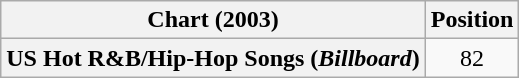<table class="wikitable sortable plainrowheaders" style="text-align:center">
<tr>
<th scope="col">Chart (2003)</th>
<th scope="col">Position</th>
</tr>
<tr>
<th scope="row">US Hot R&B/Hip-Hop Songs (<em>Billboard</em>)</th>
<td>82</td>
</tr>
</table>
